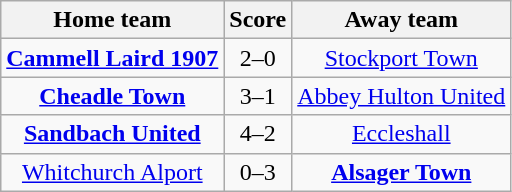<table class="wikitable" style="text-align: center">
<tr>
<th>Home team</th>
<th>Score</th>
<th>Away team</th>
</tr>
<tr>
<td><strong><a href='#'>Cammell Laird 1907</a></strong></td>
<td>2–0</td>
<td><a href='#'>Stockport Town</a></td>
</tr>
<tr>
<td><strong><a href='#'>Cheadle Town</a></strong></td>
<td>3–1</td>
<td><a href='#'>Abbey Hulton United</a></td>
</tr>
<tr>
<td><strong><a href='#'>Sandbach United</a></strong></td>
<td>4–2</td>
<td><a href='#'>Eccleshall</a></td>
</tr>
<tr>
<td><a href='#'>Whitchurch Alport</a></td>
<td>0–3</td>
<td><strong><a href='#'>Alsager Town</a></strong></td>
</tr>
</table>
